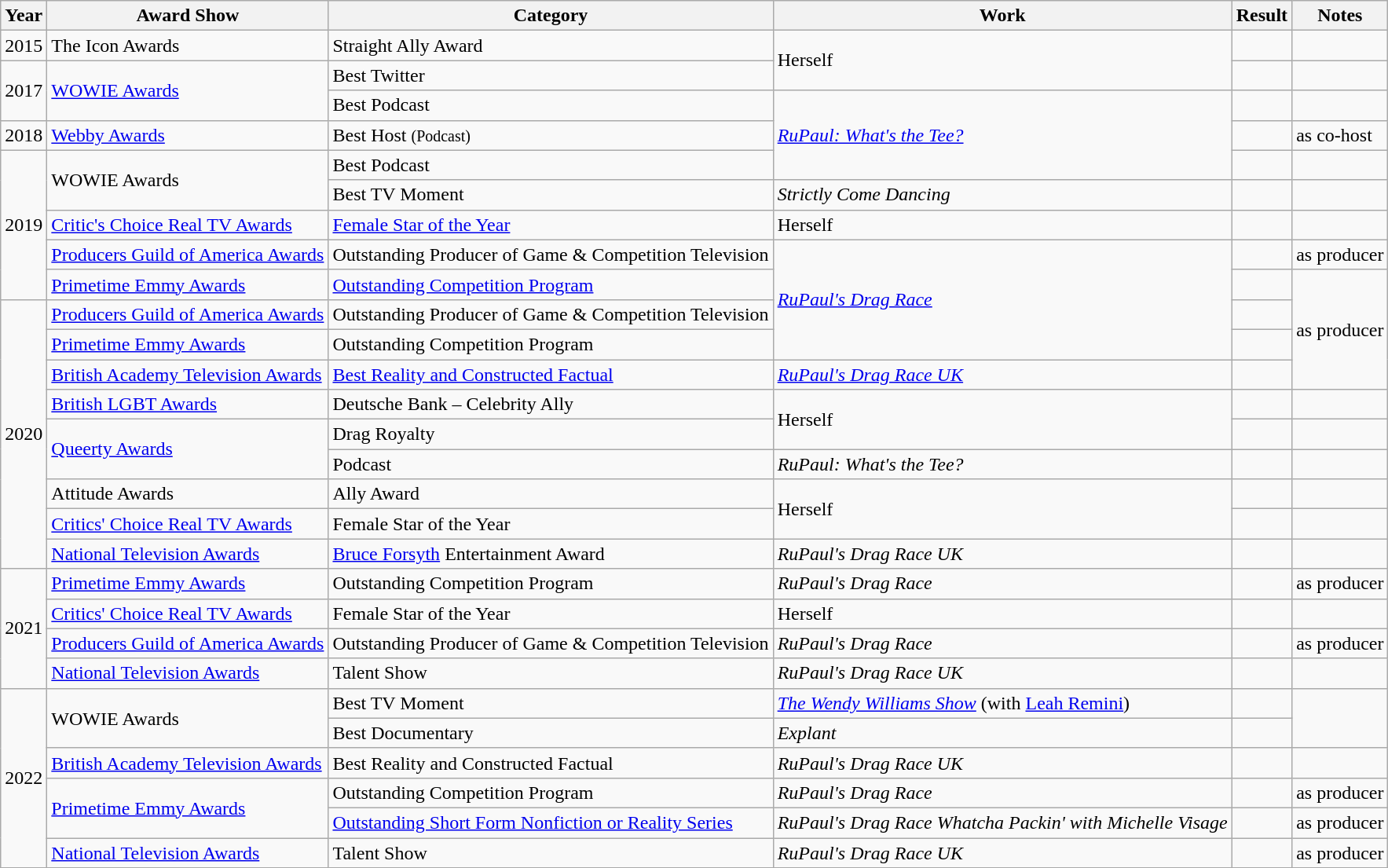<table class="wikitable">
<tr>
<th>Year</th>
<th>Award Show</th>
<th>Category</th>
<th>Work</th>
<th>Result</th>
<th>Notes</th>
</tr>
<tr>
<td>2015</td>
<td>The Icon Awards</td>
<td>Straight Ally Award</td>
<td rowspan="2">Herself</td>
<td></td>
<td></td>
</tr>
<tr>
<td rowspan="2">2017</td>
<td rowspan="2"><a href='#'>WOWIE Awards</a></td>
<td>Best Twitter</td>
<td></td>
<td></td>
</tr>
<tr>
<td>Best Podcast</td>
<td rowspan="3"><em><a href='#'>RuPaul: What's the Tee?</a></em></td>
<td></td>
<td></td>
</tr>
<tr>
<td>2018</td>
<td><a href='#'>Webby Awards</a></td>
<td>Best Host <small>(Podcast)</small></td>
<td></td>
<td>as co-host</td>
</tr>
<tr>
<td rowspan="5">2019</td>
<td rowspan="2">WOWIE Awards</td>
<td>Best Podcast</td>
<td></td>
<td></td>
</tr>
<tr>
<td>Best TV Moment</td>
<td><em>Strictly Come Dancing</em></td>
<td></td>
<td></td>
</tr>
<tr>
<td><a href='#'>Critic's Choice Real TV Awards</a></td>
<td><a href='#'>Female Star of the Year</a></td>
<td>Herself</td>
<td></td>
<td></td>
</tr>
<tr>
<td><a href='#'>Producers Guild of America Awards</a></td>
<td>Outstanding Producer of Game & Competition Television</td>
<td rowspan="4"><em><a href='#'>RuPaul's Drag Race</a></em></td>
<td></td>
<td>as producer</td>
</tr>
<tr>
<td><a href='#'>Primetime Emmy Awards</a></td>
<td><a href='#'>Outstanding Competition Program</a></td>
<td></td>
<td rowspan="4">as producer</td>
</tr>
<tr>
<td rowspan="9">2020</td>
<td><a href='#'>Producers Guild of America Awards</a></td>
<td>Outstanding Producer of Game & Competition Television</td>
<td></td>
</tr>
<tr>
<td><a href='#'>Primetime Emmy Awards</a></td>
<td>Outstanding Competition Program</td>
<td></td>
</tr>
<tr>
<td><a href='#'>British Academy Television Awards</a></td>
<td><a href='#'>Best Reality and Constructed Factual</a></td>
<td><em><a href='#'>RuPaul's Drag Race UK</a></em></td>
<td></td>
</tr>
<tr>
<td><a href='#'>British LGBT Awards</a></td>
<td>Deutsche Bank – Celebrity Ally</td>
<td rowspan="2">Herself</td>
<td></td>
<td></td>
</tr>
<tr>
<td rowspan="2"><a href='#'>Queerty Awards</a></td>
<td>Drag Royalty</td>
<td></td>
<td></td>
</tr>
<tr>
<td>Podcast</td>
<td><em>RuPaul: What's the Tee?</em></td>
<td></td>
<td></td>
</tr>
<tr>
<td>Attitude Awards</td>
<td>Ally Award</td>
<td rowspan="2">Herself</td>
<td></td>
<td></td>
</tr>
<tr>
<td><a href='#'>Critics' Choice Real TV Awards</a></td>
<td>Female Star of the Year</td>
<td></td>
<td></td>
</tr>
<tr>
<td><a href='#'>National Television Awards</a></td>
<td><a href='#'>Bruce Forsyth</a> Entertainment Award</td>
<td><em>RuPaul's Drag Race UK</em></td>
<td></td>
<td></td>
</tr>
<tr>
<td rowspan="4">2021</td>
<td><a href='#'>Primetime Emmy Awards</a></td>
<td>Outstanding Competition Program</td>
<td><em>RuPaul's Drag Race</em></td>
<td></td>
<td>as producer</td>
</tr>
<tr>
<td><a href='#'>Critics' Choice Real TV Awards</a></td>
<td>Female Star of the Year</td>
<td>Herself</td>
<td></td>
<td></td>
</tr>
<tr>
<td><a href='#'>Producers Guild of America Awards</a></td>
<td>Outstanding Producer of Game & Competition Television</td>
<td><em>RuPaul's Drag Race</em></td>
<td></td>
<td>as producer</td>
</tr>
<tr>
<td><a href='#'>National Television Awards</a></td>
<td>Talent Show</td>
<td><em>RuPaul's Drag Race UK</em></td>
<td></td>
<td></td>
</tr>
<tr>
<td rowspan="6">2022</td>
<td rowspan="2">WOWIE Awards</td>
<td>Best TV Moment</td>
<td><em><a href='#'>The Wendy Williams Show</a></em> (with <a href='#'>Leah Remini</a>)</td>
<td></td>
<td rowspan="2"></td>
</tr>
<tr>
<td>Best Documentary</td>
<td><em>Explant</em></td>
<td></td>
</tr>
<tr>
<td><a href='#'>British Academy Television Awards</a></td>
<td>Best Reality and Constructed Factual</td>
<td><em>RuPaul's Drag Race UK</em></td>
<td></td>
<td></td>
</tr>
<tr>
<td rowspan="2"><a href='#'>Primetime Emmy Awards</a></td>
<td>Outstanding Competition Program</td>
<td><em>RuPaul's Drag Race</em></td>
<td></td>
<td>as producer</td>
</tr>
<tr>
<td><a href='#'>Outstanding Short Form Nonfiction or Reality Series</a></td>
<td><em>RuPaul's Drag Race Whatcha Packin' with Michelle Visage</em></td>
<td></td>
<td>as producer</td>
</tr>
<tr>
<td><a href='#'>National Television Awards</a></td>
<td>Talent Show</td>
<td><em>RuPaul's Drag Race UK</em></td>
<td></td>
<td>as producer</td>
</tr>
<tr>
</tr>
</table>
